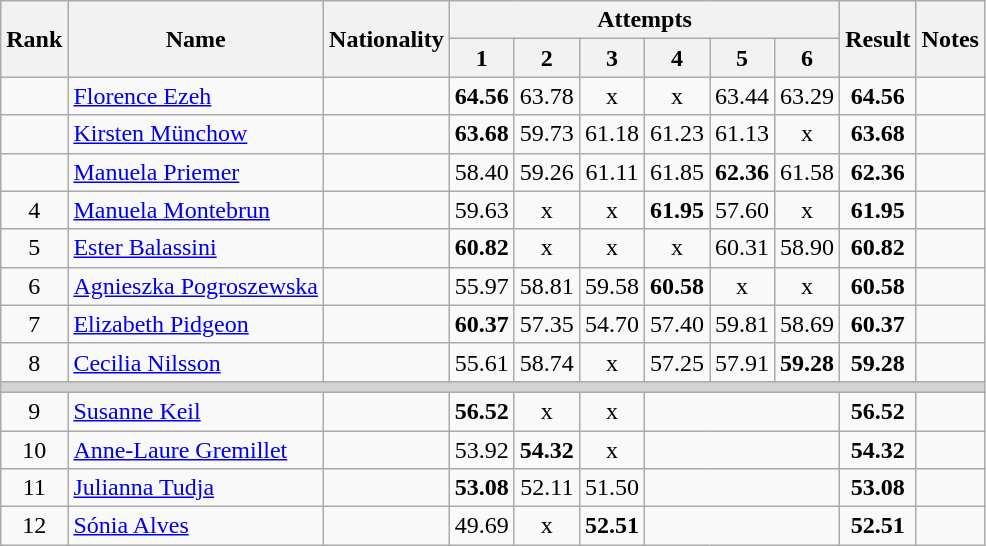<table class="wikitable sortable" style="text-align:center">
<tr>
<th rowspan=2>Rank</th>
<th rowspan=2>Name</th>
<th rowspan=2>Nationality</th>
<th colspan=6>Attempts</th>
<th rowspan=2>Result</th>
<th rowspan=2>Notes</th>
</tr>
<tr>
<th>1</th>
<th>2</th>
<th>3</th>
<th>4</th>
<th>5</th>
<th>6</th>
</tr>
<tr>
<td></td>
<td align=left><a href='#'>Florence Ezeh</a></td>
<td align=left></td>
<td><strong>64.56</strong></td>
<td>63.78</td>
<td>x</td>
<td>x</td>
<td>63.44</td>
<td>63.29</td>
<td><strong>64.56</strong></td>
<td></td>
</tr>
<tr>
<td></td>
<td align=left><a href='#'>Kirsten Münchow</a></td>
<td align=left></td>
<td><strong>63.68</strong></td>
<td>59.73</td>
<td>61.18</td>
<td>61.23</td>
<td>61.13</td>
<td>x</td>
<td><strong>63.68</strong></td>
<td></td>
</tr>
<tr>
<td></td>
<td align=left><a href='#'>Manuela Priemer</a></td>
<td align=left></td>
<td>58.40</td>
<td>59.26</td>
<td>61.11</td>
<td>61.85</td>
<td><strong>62.36</strong></td>
<td>61.58</td>
<td><strong>62.36</strong></td>
<td></td>
</tr>
<tr>
<td>4</td>
<td align=left><a href='#'>Manuela Montebrun</a></td>
<td align=left></td>
<td>59.63</td>
<td>x</td>
<td>x</td>
<td><strong>61.95</strong></td>
<td>57.60</td>
<td>x</td>
<td><strong>61.95</strong></td>
<td></td>
</tr>
<tr>
<td>5</td>
<td align=left><a href='#'>Ester Balassini</a></td>
<td align=left></td>
<td><strong>60.82</strong></td>
<td>x</td>
<td>x</td>
<td>x</td>
<td>60.31</td>
<td>58.90</td>
<td><strong>60.82</strong></td>
<td></td>
</tr>
<tr>
<td>6</td>
<td align=left><a href='#'>Agnieszka Pogroszewska</a></td>
<td align=left></td>
<td>55.97</td>
<td>58.81</td>
<td>59.58</td>
<td><strong>60.58</strong></td>
<td>x</td>
<td>x</td>
<td><strong>60.58</strong></td>
<td></td>
</tr>
<tr>
<td>7</td>
<td align=left><a href='#'>Elizabeth Pidgeon</a></td>
<td align=left></td>
<td><strong>60.37</strong></td>
<td>57.35</td>
<td>54.70</td>
<td>57.40</td>
<td>59.81</td>
<td>58.69</td>
<td><strong>60.37</strong></td>
<td></td>
</tr>
<tr>
<td>8</td>
<td align=left><a href='#'>Cecilia Nilsson</a></td>
<td align=left></td>
<td>55.61</td>
<td>58.74</td>
<td>x</td>
<td>57.25</td>
<td>57.91</td>
<td><strong>59.28</strong></td>
<td><strong>59.28</strong></td>
<td></td>
</tr>
<tr>
<td colspan=11 bgcolor=lightgray></td>
</tr>
<tr>
<td>9</td>
<td align=left><a href='#'>Susanne Keil</a></td>
<td align=left></td>
<td><strong>56.52</strong></td>
<td>x</td>
<td>x</td>
<td colspan=3></td>
<td><strong>56.52</strong></td>
<td></td>
</tr>
<tr>
<td>10</td>
<td align=left><a href='#'>Anne-Laure Gremillet</a></td>
<td align=left></td>
<td>53.92</td>
<td><strong>54.32</strong></td>
<td>x</td>
<td colspan=3></td>
<td><strong>54.32</strong></td>
<td></td>
</tr>
<tr>
<td>11</td>
<td align=left><a href='#'>Julianna Tudja</a></td>
<td align=left></td>
<td><strong>53.08</strong></td>
<td>52.11</td>
<td>51.50</td>
<td colspan=3></td>
<td><strong>53.08</strong></td>
<td></td>
</tr>
<tr>
<td>12</td>
<td align=left><a href='#'>Sónia Alves</a></td>
<td align=left></td>
<td>49.69</td>
<td>x</td>
<td><strong>52.51</strong></td>
<td colspan=3></td>
<td><strong>52.51</strong></td>
<td></td>
</tr>
</table>
